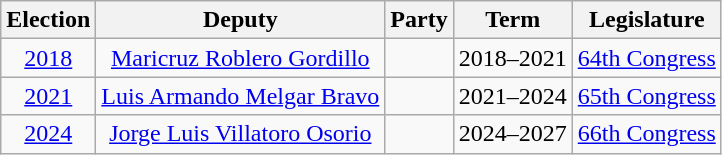<table class="wikitable sortable" style="text-align: center">
<tr>
<th>Election</th>
<th class="unsortable">Deputy</th>
<th class="unsortable">Party</th>
<th class="unsortable">Term</th>
<th class="unsortable">Legislature</th>
</tr>
<tr>
<td><a href='#'>2018</a></td>
<td><a href='#'>Maricruz Roblero Gordillo</a></td>
<td></td>
<td>2018–2021</td>
<td><a href='#'>64th Congress</a></td>
</tr>
<tr>
<td><a href='#'>2021</a></td>
<td><a href='#'>Luis Armando Melgar Bravo</a></td>
<td></td>
<td>2021–2024</td>
<td><a href='#'>65th Congress</a></td>
</tr>
<tr>
<td><a href='#'>2024</a></td>
<td><a href='#'>Jorge Luis Villatoro Osorio</a></td>
<td></td>
<td>2024–2027</td>
<td><a href='#'>66th Congress</a></td>
</tr>
</table>
